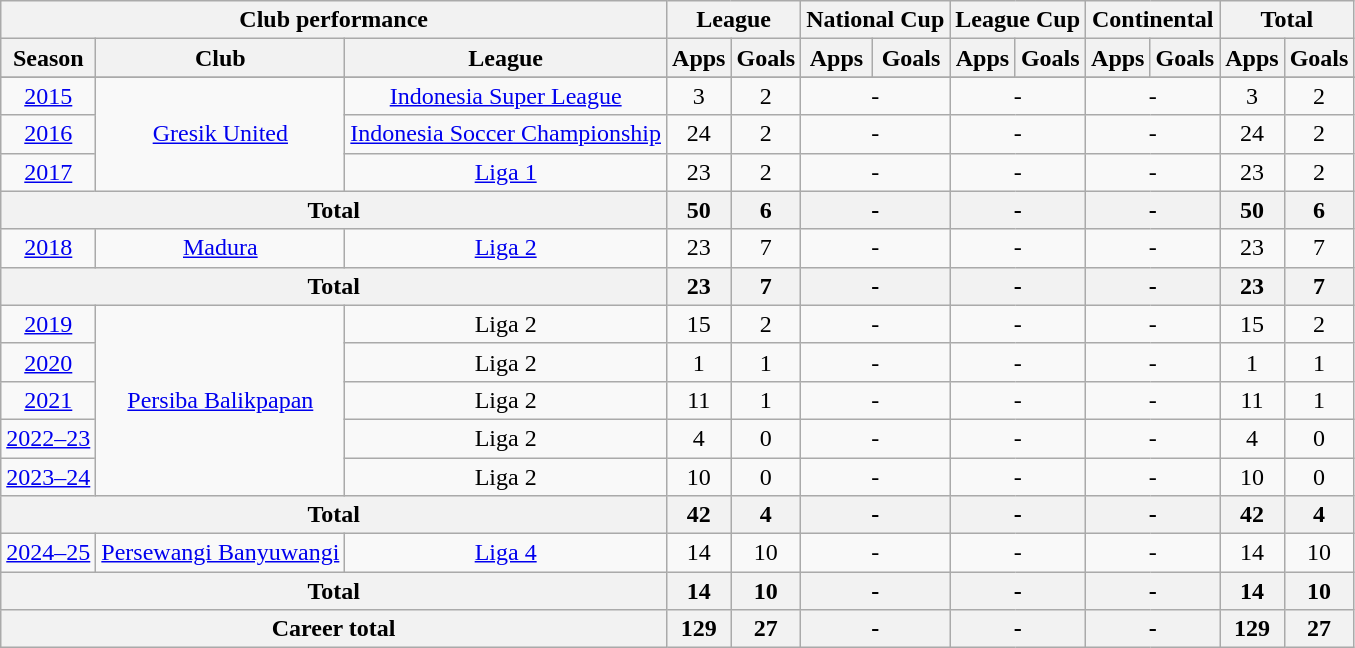<table class="wikitable" style="text-align:center">
<tr>
<th colspan=3>Club performance</th>
<th colspan=2>League</th>
<th colspan=2>National Cup</th>
<th colspan=2>League Cup</th>
<th colspan=2>Continental</th>
<th colspan=2>Total</th>
</tr>
<tr>
<th>Season</th>
<th>Club</th>
<th>League</th>
<th>Apps</th>
<th>Goals</th>
<th>Apps</th>
<th>Goals</th>
<th>Apps</th>
<th>Goals</th>
<th>Apps</th>
<th>Goals</th>
<th>Apps</th>
<th>Goals</th>
</tr>
<tr>
</tr>
<tr>
<td><a href='#'>2015</a></td>
<td rowspan="3"><a href='#'>Gresik United</a></td>
<td><a href='#'>Indonesia Super League</a></td>
<td>3</td>
<td>2</td>
<td colspan="2">-</td>
<td colspan="2">-</td>
<td colspan="2">-</td>
<td>3</td>
<td>2</td>
</tr>
<tr>
<td><a href='#'>2016</a></td>
<td><a href='#'>Indonesia Soccer Championship</a></td>
<td>24</td>
<td>2</td>
<td colspan="2">-</td>
<td colspan="2">-</td>
<td colspan="2">-</td>
<td>24</td>
<td>2</td>
</tr>
<tr>
<td><a href='#'>2017</a></td>
<td><a href='#'>Liga 1</a></td>
<td>23</td>
<td>2</td>
<td colspan="2">-</td>
<td colspan="2">-</td>
<td colspan="2">-</td>
<td>23</td>
<td>2</td>
</tr>
<tr>
<th colspan="3">Total</th>
<th>50</th>
<th>6</th>
<th colspan="2">-</th>
<th colspan="2">-</th>
<th colspan="2">-</th>
<th>50</th>
<th>6</th>
</tr>
<tr>
<td><a href='#'>2018</a></td>
<td><a href='#'>Madura</a></td>
<td><a href='#'>Liga 2</a></td>
<td>23</td>
<td>7</td>
<td colspan="2">-</td>
<td colspan="2">-</td>
<td colspan="2">-</td>
<td>23</td>
<td>7</td>
</tr>
<tr>
<th colspan="3">Total</th>
<th>23</th>
<th>7</th>
<th colspan="2">-</th>
<th colspan="2">-</th>
<th colspan="2">-</th>
<th>23</th>
<th>7</th>
</tr>
<tr>
<td><a href='#'>2019</a></td>
<td rowspan="5"><a href='#'>Persiba Balikpapan</a></td>
<td>Liga 2</td>
<td>15</td>
<td>2</td>
<td colspan="2">-</td>
<td colspan="2">-</td>
<td colspan="2">-</td>
<td>15</td>
<td>2</td>
</tr>
<tr>
<td><a href='#'>2020</a></td>
<td>Liga 2</td>
<td>1</td>
<td>1</td>
<td colspan="2">-</td>
<td colspan="2">-</td>
<td colspan="2">-</td>
<td>1</td>
<td>1</td>
</tr>
<tr>
<td><a href='#'>2021</a></td>
<td>Liga 2</td>
<td>11</td>
<td>1</td>
<td colspan="2">-</td>
<td colspan="2">-</td>
<td colspan="2">-</td>
<td>11</td>
<td>1</td>
</tr>
<tr>
<td><a href='#'>2022–23</a></td>
<td>Liga 2</td>
<td>4</td>
<td>0</td>
<td colspan="2">-</td>
<td colspan="2">-</td>
<td colspan="2">-</td>
<td>4</td>
<td>0</td>
</tr>
<tr>
<td><a href='#'>2023–24</a></td>
<td>Liga 2</td>
<td>10</td>
<td>0</td>
<td colspan="2">-</td>
<td colspan="2">-</td>
<td colspan="2">-</td>
<td>10</td>
<td>0</td>
</tr>
<tr>
<th colspan="3">Total</th>
<th>42</th>
<th>4</th>
<th colspan="2">-</th>
<th colspan="2">-</th>
<th colspan="2">-</th>
<th>42</th>
<th>4</th>
</tr>
<tr>
<td><a href='#'>2024–25</a></td>
<td><a href='#'>Persewangi Banyuwangi</a></td>
<td><a href='#'>Liga 4</a></td>
<td>14</td>
<td>10</td>
<td colspan="2">-</td>
<td colspan="2">-</td>
<td colspan="2">-</td>
<td>14</td>
<td>10</td>
</tr>
<tr>
<th colspan="3">Total</th>
<th>14</th>
<th>10</th>
<th colspan="2">-</th>
<th colspan="2">-</th>
<th colspan="2">-</th>
<th>14</th>
<th>10</th>
</tr>
<tr>
<th colspan=3>Career total</th>
<th>129</th>
<th>27</th>
<th colspan="2">-</th>
<th colspan="2">-</th>
<th colspan="2">-</th>
<th>129</th>
<th>27</th>
</tr>
</table>
